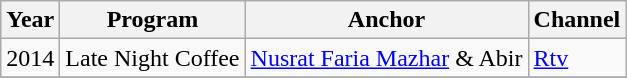<table class="wikitable">
<tr>
<th>Year</th>
<th>Program</th>
<th>Anchor</th>
<th>Channel</th>
</tr>
<tr>
<td>2014</td>
<td>Late Night Coffee</td>
<td><a href='#'>Nusrat Faria Mazhar</a> & Abir</td>
<td><a href='#'>Rtv</a></td>
</tr>
<tr>
</tr>
</table>
